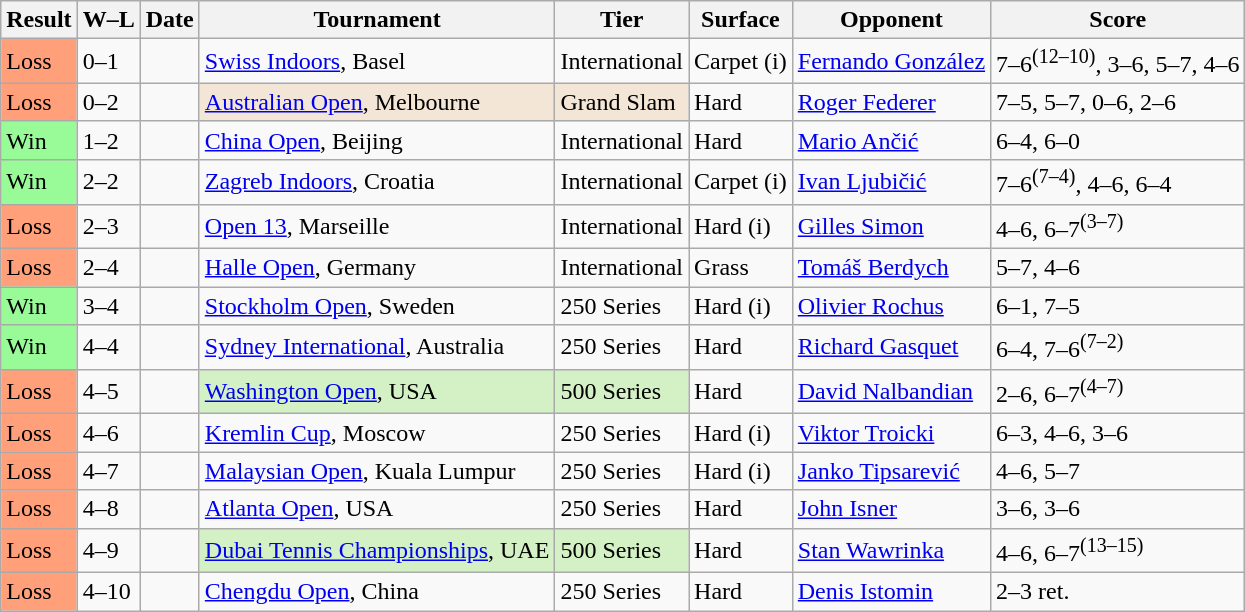<table class="sortable wikitable">
<tr>
<th>Result</th>
<th class="unsortable">W–L</th>
<th>Date</th>
<th>Tournament</th>
<th>Tier</th>
<th>Surface</th>
<th>Opponent</th>
<th class="unsortable">Score</th>
</tr>
<tr>
<td style="background:#ffa07a;">Loss</td>
<td>0–1</td>
<td><a href='#'></a></td>
<td><a href='#'>Swiss Indoors</a>, Basel</td>
<td>International</td>
<td>Carpet (i)</td>
<td> <a href='#'>Fernando González</a></td>
<td>7–6<sup>(12–10)</sup>, 3–6, 5–7, 4–6</td>
</tr>
<tr>
<td style="background:#ffa07a;">Loss</td>
<td>0–2</td>
<td><a href='#'></a></td>
<td style="background:#F3E6D7;"><a href='#'>Australian Open</a>, Melbourne</td>
<td style="background:#F3E6D7;">Grand Slam</td>
<td>Hard</td>
<td> <a href='#'>Roger Federer</a></td>
<td>7–5, 5–7, 0–6, 2–6</td>
</tr>
<tr>
<td style="background:#98fb98;">Win</td>
<td>1–2</td>
<td><a href='#'></a></td>
<td><a href='#'>China Open</a>, Beijing</td>
<td>International</td>
<td>Hard</td>
<td> <a href='#'>Mario Ančić</a></td>
<td>6–4, 6–0</td>
</tr>
<tr>
<td style="background:#98fb98;">Win</td>
<td>2–2</td>
<td><a href='#'></a></td>
<td><a href='#'>Zagreb Indoors</a>, Croatia</td>
<td>International</td>
<td>Carpet (i)</td>
<td> <a href='#'>Ivan Ljubičić</a></td>
<td>7–6<sup>(7–4)</sup>, 4–6, 6–4</td>
</tr>
<tr>
<td style="background:#ffa07a;">Loss</td>
<td>2–3</td>
<td><a href='#'></a></td>
<td><a href='#'>Open 13</a>, Marseille</td>
<td>International</td>
<td>Hard (i)</td>
<td> <a href='#'>Gilles Simon</a></td>
<td>4–6, 6–7<sup>(3–7)</sup></td>
</tr>
<tr>
<td style="background:#ffa07a;">Loss</td>
<td>2–4</td>
<td><a href='#'></a></td>
<td><a href='#'>Halle Open</a>, Germany</td>
<td>International</td>
<td>Grass</td>
<td> <a href='#'>Tomáš Berdych</a></td>
<td>5–7, 4–6</td>
</tr>
<tr>
<td style="background:#98fb98;">Win</td>
<td>3–4</td>
<td><a href='#'></a></td>
<td><a href='#'>Stockholm Open</a>, Sweden</td>
<td>250 Series</td>
<td>Hard (i)</td>
<td> <a href='#'>Olivier Rochus</a></td>
<td>6–1, 7–5</td>
</tr>
<tr>
<td style="background:#98fb98;">Win</td>
<td>4–4</td>
<td><a href='#'></a></td>
<td><a href='#'>Sydney International</a>, Australia</td>
<td>250 Series</td>
<td>Hard</td>
<td> <a href='#'>Richard Gasquet</a></td>
<td>6–4, 7–6<sup>(7–2)</sup></td>
</tr>
<tr>
<td style="background:#ffa07a;">Loss</td>
<td>4–5</td>
<td><a href='#'></a></td>
<td style="background:#D4F1C5;"><a href='#'>Washington Open</a>, USA</td>
<td style="background:#D4F1C5;">500 Series</td>
<td>Hard</td>
<td> <a href='#'>David Nalbandian</a></td>
<td>2–6, 6–7<sup>(4–7)</sup></td>
</tr>
<tr>
<td style="background:#ffa07a;">Loss</td>
<td>4–6</td>
<td><a href='#'></a></td>
<td><a href='#'>Kremlin Cup</a>, Moscow</td>
<td>250 Series</td>
<td>Hard (i)</td>
<td> <a href='#'>Viktor Troicki</a></td>
<td>6–3, 4–6, 3–6</td>
</tr>
<tr>
<td style="background:#ffa07a;">Loss</td>
<td>4–7</td>
<td><a href='#'></a></td>
<td><a href='#'>Malaysian Open</a>, Kuala Lumpur</td>
<td>250 Series</td>
<td>Hard (i)</td>
<td> <a href='#'>Janko Tipsarević</a></td>
<td>4–6, 5–7</td>
</tr>
<tr>
<td style="background:#ffa07a;">Loss</td>
<td>4–8</td>
<td><a href='#'></a></td>
<td><a href='#'>Atlanta Open</a>, USA</td>
<td>250 Series</td>
<td>Hard</td>
<td> <a href='#'>John Isner</a></td>
<td>3–6, 3–6</td>
</tr>
<tr>
<td style="background:#ffa07a;">Loss</td>
<td>4–9</td>
<td><a href='#'></a></td>
<td style="background:#D4F1C5;"><a href='#'>Dubai Tennis Championships</a>, UAE</td>
<td style="background:#D4F1C5;">500 Series</td>
<td>Hard</td>
<td> <a href='#'>Stan Wawrinka</a></td>
<td>4–6, 6–7<sup>(13–15)</sup></td>
</tr>
<tr>
<td style="background:#ffa07a;">Loss</td>
<td>4–10</td>
<td><a href='#'></a></td>
<td><a href='#'>Chengdu Open</a>, China</td>
<td>250 Series</td>
<td>Hard</td>
<td> <a href='#'>Denis Istomin</a></td>
<td>2–3 ret.</td>
</tr>
</table>
